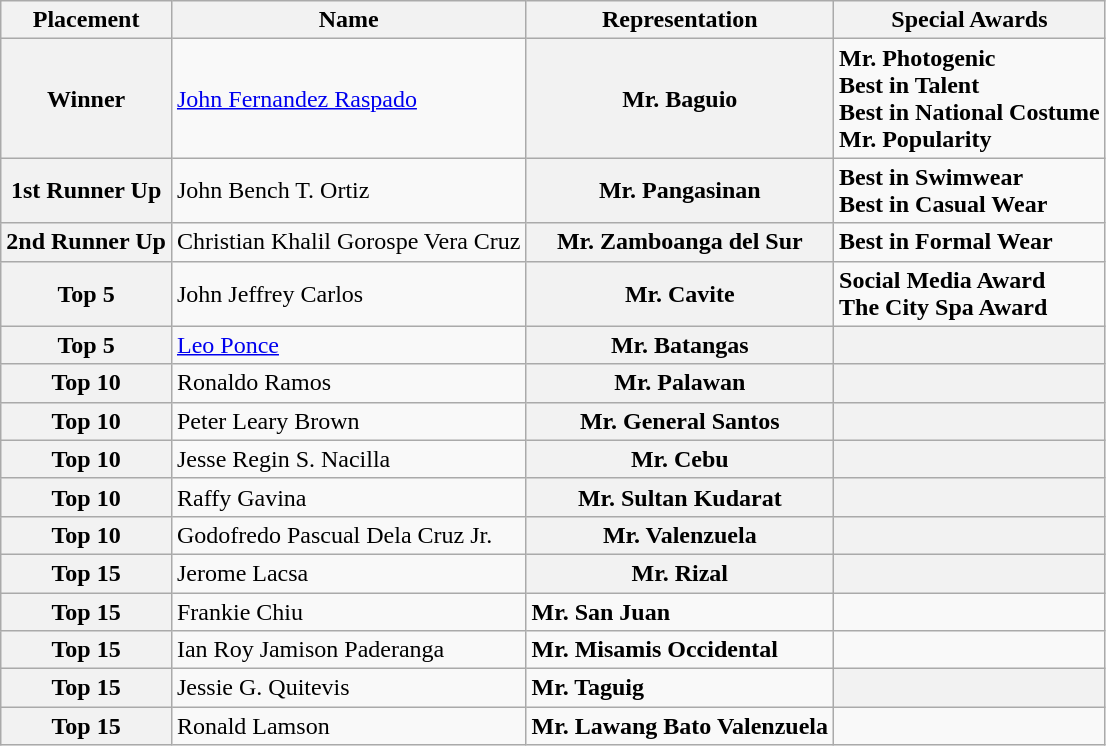<table class="wikitable">
<tr>
<th>Placement</th>
<th>Name</th>
<th>Representation</th>
<th>Special Awards</th>
</tr>
<tr>
<th><strong>Winner</strong></th>
<td><a href='#'>John Fernandez Raspado</a></td>
<th><strong>Mr. Baguio</strong></th>
<td><strong>Mr. Photogenic</strong><br><strong>Best in Talent</strong><br><strong>Best in National Costume</strong><br><strong>Mr. Popularity</strong></td>
</tr>
<tr>
<th><strong>1st Runner Up</strong></th>
<td>John Bench T. Ortiz</td>
<th><strong>Mr. Pangasinan</strong></th>
<td><strong>Best in Swimwear</strong><br><strong>Best in Casual Wear</strong></td>
</tr>
<tr>
<th><strong>2nd Runner Up</strong></th>
<td>Christian Khalil Gorospe Vera Cruz</td>
<th><strong>Mr. Zamboanga del Sur</strong></th>
<td><strong>Best in Formal Wear</strong></td>
</tr>
<tr>
<th><strong>Top 5</strong></th>
<td>John Jeffrey Carlos</td>
<th><strong>Mr. Cavite</strong></th>
<td><strong>Social Media Award</strong><br><strong>The City Spa Award</strong></td>
</tr>
<tr>
<th><strong>Top 5</strong></th>
<td><a href='#'>Leo Ponce</a></td>
<th><strong>Mr. Batangas</strong></th>
<th></th>
</tr>
<tr>
<th><strong>Top 10</strong></th>
<td>Ronaldo Ramos</td>
<th><strong>Mr. Palawan</strong></th>
<th></th>
</tr>
<tr>
<th><strong>Top 10</strong></th>
<td>Peter Leary Brown</td>
<th><strong>Mr. General Santos</strong></th>
<th></th>
</tr>
<tr>
<th><strong>Top 10</strong></th>
<td>Jesse Regin S. Nacilla</td>
<th><strong>Mr. Cebu</strong></th>
<th></th>
</tr>
<tr>
<th><strong>Top 10</strong></th>
<td>Raffy Gavina</td>
<th><strong>Mr. Sultan Kudarat</strong></th>
<th></th>
</tr>
<tr>
<th><strong>Top 10</strong></th>
<td>Godofredo Pascual Dela Cruz Jr.</td>
<th><strong>Mr. Valenzuela</strong></th>
<th></th>
</tr>
<tr>
<th><strong>Top 15</strong></th>
<td>Jerome Lacsa</td>
<th><strong>Mr. Rizal</strong></th>
<th></th>
</tr>
<tr>
<th><strong>Top 15</strong></th>
<td>Frankie Chiu</td>
<td><strong>Mr. San Juan</strong></td>
<td></td>
</tr>
<tr>
<th><strong>Top 15</strong></th>
<td>Ian Roy Jamison Paderanga</td>
<td><strong>Mr. Misamis Occidental</strong></td>
<td></td>
</tr>
<tr>
<th><strong>Top 15</strong></th>
<td>Jessie G. Quitevis</td>
<td><strong>Mr. Taguig</strong></td>
<th></th>
</tr>
<tr>
<th><strong>Top 15</strong></th>
<td>Ronald Lamson</td>
<td><strong>Mr. Lawang Bato Valenzuela</strong></td>
<td></td>
</tr>
</table>
